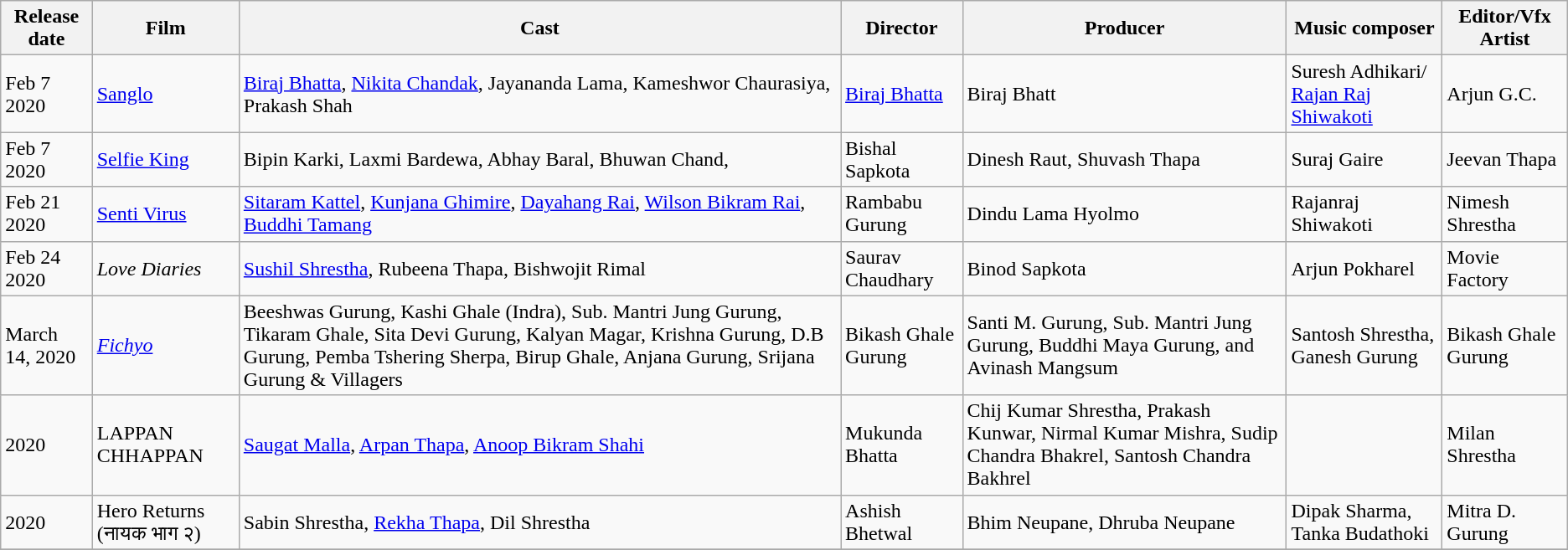<table class="wikitable sortable">
<tr>
<th>Release date</th>
<th>Film</th>
<th>Cast</th>
<th>Director</th>
<th>Producer</th>
<th>Music composer</th>
<th>Editor/Vfx Artist</th>
</tr>
<tr>
<td>Feb 7 2020</td>
<td><a href='#'>Sanglo</a></td>
<td><a href='#'>Biraj Bhatta</a>, <a href='#'>Nikita Chandak</a>, Jayananda Lama, Kameshwor Chaurasiya, Prakash Shah</td>
<td><a href='#'>Biraj Bhatta</a></td>
<td>Biraj Bhatt</td>
<td>Suresh Adhikari/ <a href='#'>Rajan Raj Shiwakoti</a></td>
<td>Arjun G.C.</td>
</tr>
<tr>
<td>Feb 7 2020</td>
<td><a href='#'>Selfie King</a></td>
<td>Bipin Karki, Laxmi Bardewa, Abhay Baral, Bhuwan Chand,</td>
<td>Bishal Sapkota</td>
<td>Dinesh Raut, Shuvash Thapa</td>
<td>Suraj Gaire</td>
<td>Jeevan Thapa</td>
</tr>
<tr>
<td>Feb 21 2020</td>
<td><a href='#'>Senti Virus</a></td>
<td><a href='#'>Sitaram Kattel</a>, <a href='#'>Kunjana Ghimire</a>, <a href='#'>Dayahang Rai</a>, <a href='#'>Wilson Bikram Rai</a>, <a href='#'>Buddhi Tamang</a></td>
<td>Rambabu Gurung</td>
<td>Dindu Lama Hyolmo</td>
<td>Rajanraj Shiwakoti</td>
<td>Nimesh Shrestha</td>
</tr>
<tr>
<td>Feb 24 2020</td>
<td><em>Love Diaries</em></td>
<td><a href='#'>Sushil Shrestha</a>, Rubeena Thapa, Bishwojit Rimal</td>
<td>Saurav Chaudhary</td>
<td>Binod Sapkota</td>
<td>Arjun Pokharel</td>
<td>Movie Factory</td>
</tr>
<tr>
<td>March 14, 2020</td>
<td><em><a href='#'>Fichyo</a></em></td>
<td>Beeshwas Gurung, Kashi Ghale (Indra), Sub. Mantri Jung Gurung, Tikaram Ghale, Sita Devi Gurung, Kalyan Magar, Krishna Gurung, D.B Gurung, Pemba Tshering Sherpa, Birup Ghale, Anjana Gurung, Srijana Gurung & Villagers</td>
<td>Bikash Ghale Gurung</td>
<td>Santi M. Gurung, Sub. Mantri Jung Gurung, Buddhi Maya Gurung, and Avinash Mangsum</td>
<td>Santosh Shrestha, Ganesh Gurung</td>
<td>Bikash Ghale Gurung</td>
</tr>
<tr>
<td>2020</td>
<td>LAPPAN CHHAPPAN</td>
<td><a href='#'>Saugat Malla</a>, <a href='#'>Arpan Thapa</a>, <a href='#'>Anoop Bikram Shahi</a></td>
<td>Mukunda Bhatta</td>
<td>Chij Kumar Shrestha, Prakash Kunwar, Nirmal Kumar Mishra, Sudip Chandra Bhakrel, Santosh Chandra Bakhrel</td>
<td></td>
<td>Milan Shrestha</td>
</tr>
<tr>
<td>2020</td>
<td>Hero Returns (नायक भाग २)</td>
<td>Sabin Shrestha, <a href='#'>Rekha Thapa</a>, Dil Shrestha</td>
<td>Ashish Bhetwal</td>
<td>Bhim Neupane, Dhruba Neupane</td>
<td>Dipak Sharma, Tanka Budathoki</td>
<td>Mitra D. Gurung</td>
</tr>
<tr>
</tr>
</table>
